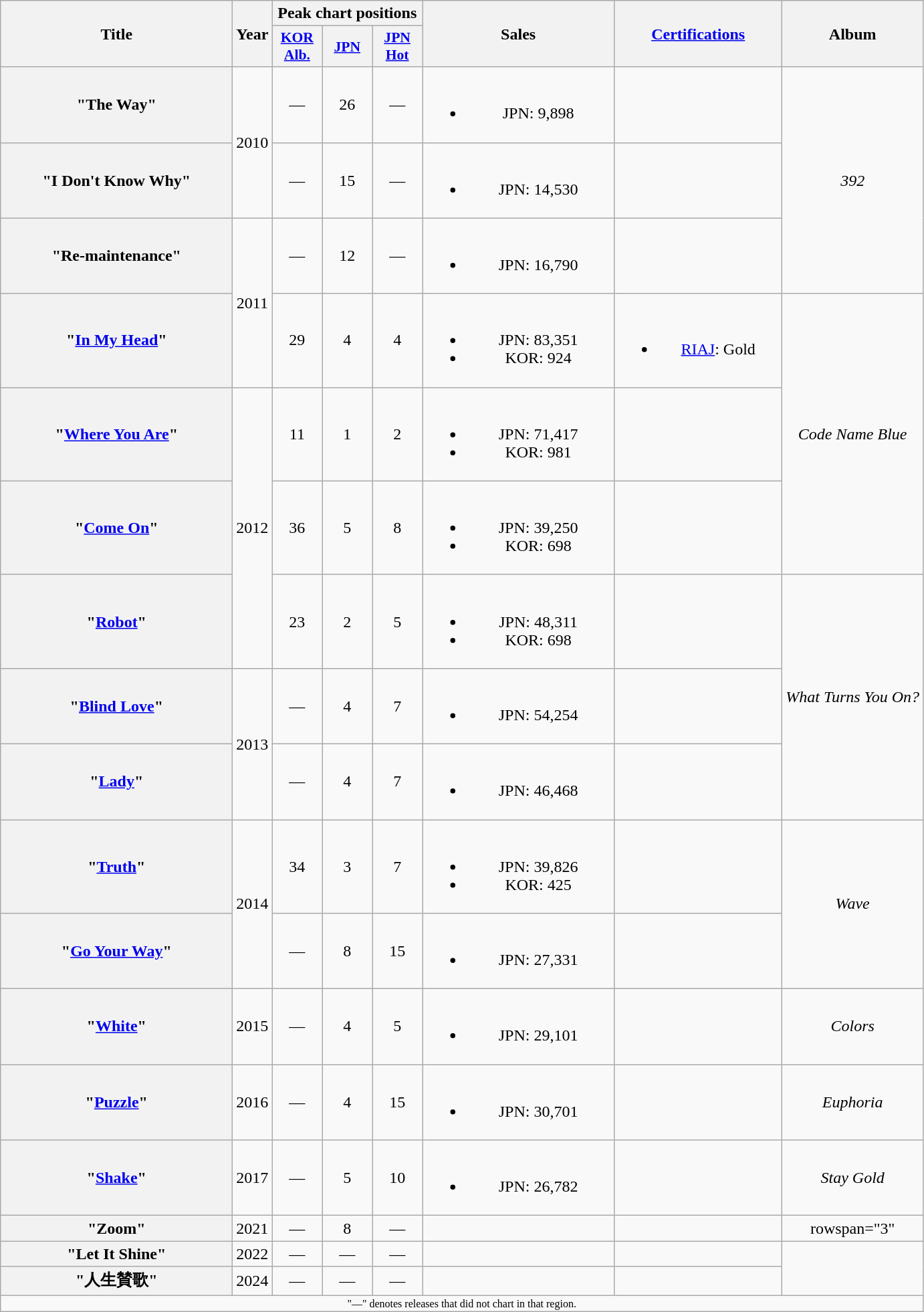<table class="wikitable plainrowheaders" style="text-align:center" border="1">
<tr>
<th rowspan="2" scope="col" style="width:14em">Title</th>
<th rowspan="2" scope="col">Year</th>
<th colspan="3">Peak chart positions</th>
<th rowspan="2" scope="col" style="width:11.5em">Sales</th>
<th rowspan="2" scope="col" style="width:10em"><a href='#'>Certifications</a></th>
<th rowspan="2" scope="col">Album</th>
</tr>
<tr>
<th scope="col" style="width:3em;font-size:90%"><a href='#'>KOR<br>Alb.</a><br></th>
<th scope="col" style="width:3em;font-size:90%"><a href='#'>JPN</a><br></th>
<th scope="col" style="width:3em;font-size:90%"><a href='#'>JPN<br>Hot</a></th>
</tr>
<tr>
<th scope="row">"The Way"</th>
<td rowspan="2">2010</td>
<td>—</td>
<td>26</td>
<td>—</td>
<td><br><ul><li>JPN: 9,898</li></ul></td>
<td></td>
<td rowspan="3"><em>392</em></td>
</tr>
<tr>
<th scope="row">"I Don't Know Why"</th>
<td>—</td>
<td>15</td>
<td>—</td>
<td><br><ul><li>JPN: 14,530</li></ul></td>
<td></td>
</tr>
<tr>
<th scope="row">"Re-maintenance"</th>
<td rowspan="2">2011</td>
<td>—</td>
<td>12</td>
<td>—</td>
<td><br><ul><li>JPN: 16,790</li></ul></td>
<td></td>
</tr>
<tr>
<th scope="row">"<a href='#'>In My Head</a>"</th>
<td>29</td>
<td>4</td>
<td>4</td>
<td><br><ul><li>JPN: 83,351</li><li>KOR: 924</li></ul></td>
<td><br><ul><li><a href='#'>RIAJ</a>: Gold</li></ul></td>
<td rowspan="3"><em>Code Name Blue</em></td>
</tr>
<tr>
<th scope="row">"<a href='#'>Where You Are</a>"</th>
<td rowspan="3">2012</td>
<td>11</td>
<td>1</td>
<td>2</td>
<td><br><ul><li>JPN: 71,417</li><li>KOR: 981</li></ul></td>
<td></td>
</tr>
<tr>
<th scope="row">"<a href='#'>Come On</a>"</th>
<td>36</td>
<td>5</td>
<td>8</td>
<td><br><ul><li>JPN: 39,250</li><li>KOR: 698</li></ul></td>
<td></td>
</tr>
<tr>
<th scope="row">"<a href='#'>Robot</a>"</th>
<td>23</td>
<td>2</td>
<td>5</td>
<td><br><ul><li>JPN: 48,311</li><li>KOR: 698</li></ul></td>
<td></td>
<td rowspan="3"><em>What Turns You On?</em></td>
</tr>
<tr>
<th scope="row">"<a href='#'>Blind Love</a>"</th>
<td rowspan="2">2013</td>
<td>—</td>
<td>4</td>
<td>7</td>
<td><br><ul><li>JPN: 54,254</li></ul></td>
<td></td>
</tr>
<tr>
<th scope="row">"<a href='#'>Lady</a>"</th>
<td>—</td>
<td>4</td>
<td>7</td>
<td><br><ul><li>JPN: 46,468</li></ul></td>
<td></td>
</tr>
<tr>
<th scope="row">"<a href='#'>Truth</a>"</th>
<td rowspan="2">2014</td>
<td>34</td>
<td>3</td>
<td>7</td>
<td><br><ul><li>JPN: 39,826</li><li>KOR: 425</li></ul></td>
<td></td>
<td rowspan="2"><em>Wave</em></td>
</tr>
<tr>
<th scope="row">"<a href='#'>Go Your Way</a>"</th>
<td>—</td>
<td>8</td>
<td>15</td>
<td><br><ul><li>JPN: 27,331</li></ul></td>
<td></td>
</tr>
<tr>
<th scope="row">"<a href='#'>White</a>"</th>
<td>2015</td>
<td>—</td>
<td>4</td>
<td>5</td>
<td><br><ul><li>JPN: 29,101</li></ul></td>
<td></td>
<td><em>Colors</em></td>
</tr>
<tr>
<th scope="row">"<a href='#'>Puzzle</a>"</th>
<td>2016</td>
<td>—</td>
<td>4</td>
<td>15</td>
<td><br><ul><li>JPN: 30,701</li></ul></td>
<td></td>
<td><em>Euphoria</em></td>
</tr>
<tr>
<th scope="row">"<a href='#'>Shake</a>"</th>
<td>2017</td>
<td>—</td>
<td>5</td>
<td>10</td>
<td><br><ul><li>JPN: 26,782</li></ul></td>
<td></td>
<td><em>Stay Gold</em></td>
</tr>
<tr>
<th scope="row">"Zoom"</th>
<td>2021</td>
<td>—</td>
<td>8</td>
<td>—</td>
<td></td>
<td></td>
<td>rowspan="3" </td>
</tr>
<tr>
<th scope="row">"Let It Shine"</th>
<td>2022</td>
<td>—</td>
<td>—</td>
<td>—</td>
<td></td>
<td></td>
</tr>
<tr>
<th scope="row">"人生賛歌"</th>
<td>2024</td>
<td>—</td>
<td>—</td>
<td>—</td>
<td></td>
<td></td>
</tr>
<tr>
<td colspan="8" style="text-align:center; font-size:8pt">"—" denotes releases that did not chart in that region.</td>
</tr>
</table>
